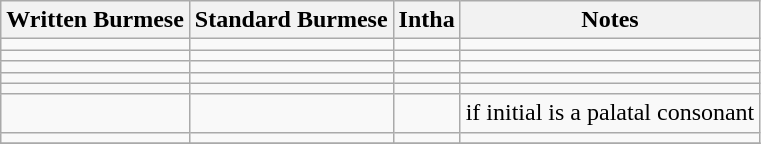<table class="wikitable">
<tr>
<th>Written Burmese</th>
<th>Standard Burmese</th>
<th>Intha</th>
<th>Notes</th>
</tr>
<tr>
<td></td>
<td></td>
<td></td>
<td></td>
</tr>
<tr>
<td></td>
<td></td>
<td></td>
<td></td>
</tr>
<tr>
<td></td>
<td></td>
<td></td>
<td></td>
</tr>
<tr>
<td></td>
<td></td>
<td></td>
<td></td>
</tr>
<tr>
<td></td>
<td></td>
<td></td>
<td></td>
</tr>
<tr>
<td></td>
<td></td>
<td></td>
<td> if initial is a palatal consonant</td>
</tr>
<tr>
<td></td>
<td></td>
<td></td>
<td></td>
</tr>
<tr>
</tr>
</table>
